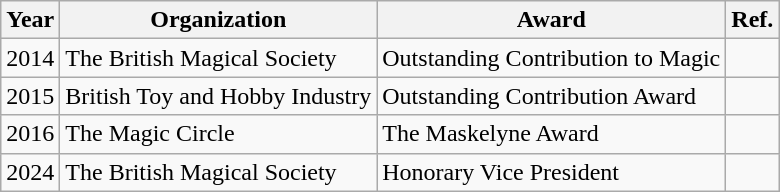<table class="wikitable">
<tr>
<th>Year</th>
<th>Organization</th>
<th>Award</th>
<th>Ref.</th>
</tr>
<tr>
<td>2014</td>
<td>The British Magical Society</td>
<td>Outstanding Contribution to Magic</td>
<td></td>
</tr>
<tr>
<td>2015</td>
<td>British Toy and Hobby Industry</td>
<td>Outstanding Contribution Award</td>
<td></td>
</tr>
<tr>
<td>2016</td>
<td>The Magic Circle</td>
<td>The Maskelyne Award</td>
<td></td>
</tr>
<tr>
<td>2024</td>
<td>The British Magical Society</td>
<td>Honorary Vice President</td>
<td></td>
</tr>
</table>
